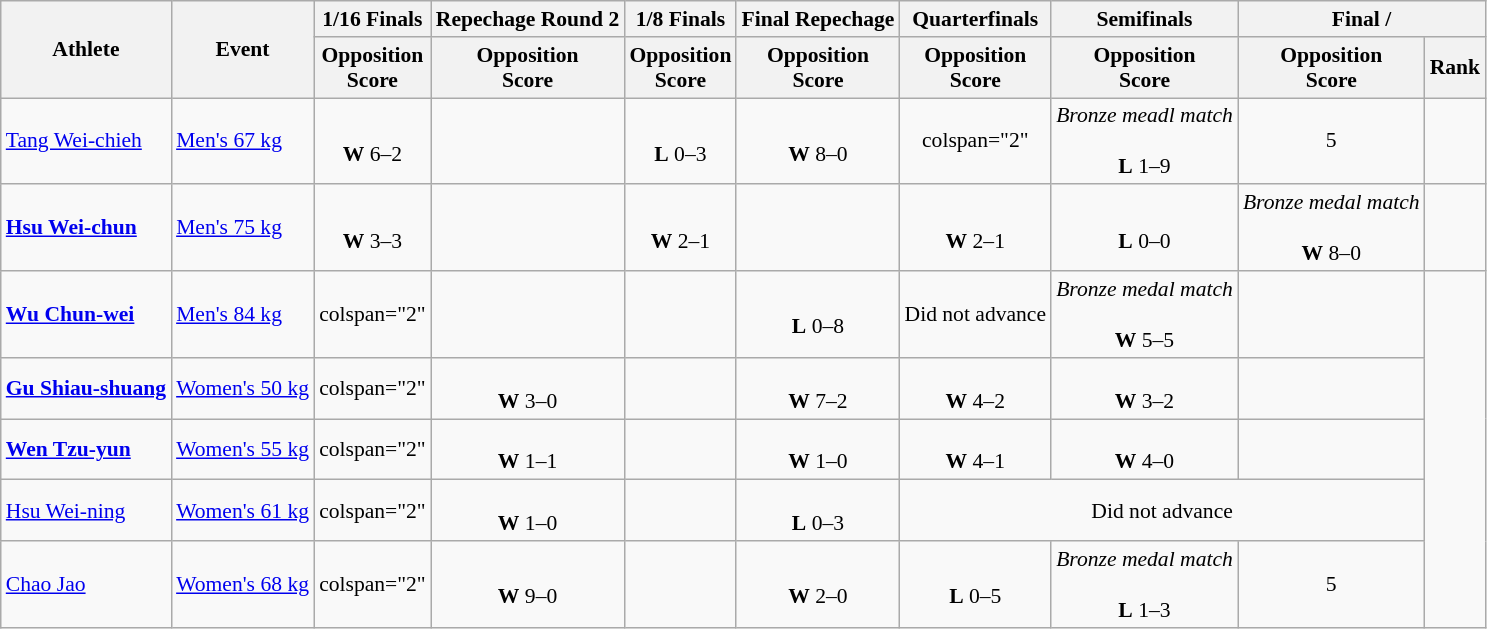<table class="wikitable" style="font-size:90%; text-align:center">
<tr>
<th rowspan="2">Athlete</th>
<th rowspan="2">Event</th>
<th>1/16 Finals</th>
<th>Repechage Round 2</th>
<th>1/8 Finals</th>
<th>Final Repechage</th>
<th>Quarterfinals</th>
<th>Semifinals</th>
<th colspan="2">Final / </th>
</tr>
<tr>
<th>Opposition<br>Score</th>
<th>Opposition<br>Score</th>
<th>Opposition<br>Score</th>
<th>Opposition<br>Score</th>
<th>Opposition<br>Score</th>
<th>Opposition<br>Score</th>
<th>Opposition<br>Score</th>
<th>Rank</th>
</tr>
<tr>
<td align="left"><a href='#'>Tang Wei-chieh</a></td>
<td align="left"><a href='#'>Men's 67 kg</a></td>
<td><br><strong>W</strong> 6–2</td>
<td></td>
<td><br><strong>L</strong> 0–3</td>
<td><br><strong>W</strong> 8–0</td>
<td>colspan="2" </td>
<td><em>Bronze meadl match</em><br><br><strong>L</strong> 1–9</td>
<td>5</td>
</tr>
<tr>
<td align="left"><strong><a href='#'>Hsu Wei-chun</a></strong></td>
<td align="left"><a href='#'>Men's 75 kg</a></td>
<td><br><strong>W</strong> 3–3</td>
<td></td>
<td><br><strong>W</strong> 2–1</td>
<td></td>
<td><br><strong>W</strong> 2–1</td>
<td><br><strong>L</strong> 0–0</td>
<td><em>Bronze medal match</em><br><br><strong>W</strong> 8–0</td>
<td></td>
</tr>
<tr>
<td align="left"><strong><a href='#'>Wu Chun-wei</a></strong></td>
<td align="left"><a href='#'>Men's 84 kg</a></td>
<td>colspan="2" </td>
<td></td>
<td></td>
<td><br><strong>L</strong> 0–8</td>
<td>Did not advance</td>
<td><em>Bronze medal match</em><br><br><strong>W</strong> 5–5</td>
<td></td>
</tr>
<tr>
<td align="left"><strong><a href='#'>Gu Shiau-shuang</a></strong></td>
<td align="left"><a href='#'>Women's 50 kg</a></td>
<td>colspan="2" </td>
<td><br><strong>W</strong> 3–0</td>
<td></td>
<td><br><strong>W</strong> 7–2</td>
<td><br><strong>W</strong> 4–2</td>
<td><br><strong>W</strong> 3–2</td>
<td></td>
</tr>
<tr>
<td align="left"><strong><a href='#'>Wen Tzu-yun</a></strong></td>
<td align="left"><a href='#'>Women's 55 kg</a></td>
<td>colspan="2" </td>
<td><br><strong>W</strong> 1–1</td>
<td></td>
<td><br><strong>W</strong> 1–0</td>
<td><br><strong>W</strong> 4–1</td>
<td><br><strong>W</strong> 4–0</td>
<td></td>
</tr>
<tr>
<td align="left"><a href='#'>Hsu Wei-ning</a></td>
<td align="left"><a href='#'>Women's 61 kg</a></td>
<td>colspan="2" </td>
<td><br><strong>W</strong> 1–0</td>
<td></td>
<td><br><strong>L</strong> 0–3</td>
<td colspan="3">Did not advance</td>
</tr>
<tr>
<td align="left"><a href='#'>Chao Jao</a></td>
<td align="left"><a href='#'>Women's 68 kg</a></td>
<td>colspan="2" </td>
<td><br><strong>W</strong> 9–0</td>
<td></td>
<td><br><strong>W</strong> 2–0</td>
<td><br><strong>L</strong> 0–5</td>
<td><em>Bronze medal match</em><br><br><strong>L</strong> 1–3</td>
<td>5</td>
</tr>
</table>
